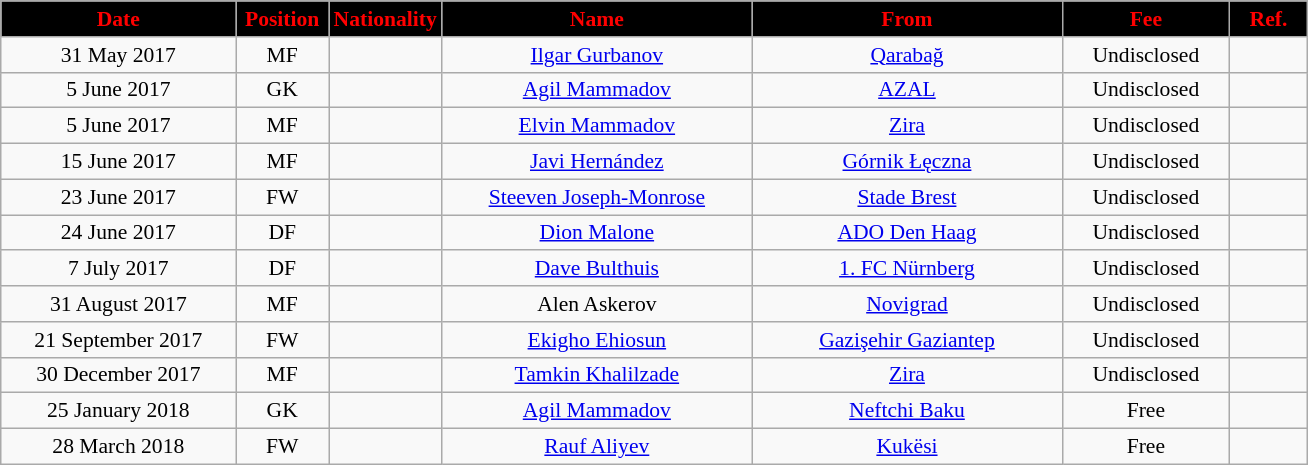<table class="wikitable"  style="text-align:center; font-size:90%; ">
<tr>
<th style="background:#000000; color:#FF0000; width:150px;">Date</th>
<th style="background:#000000; color:#FF0000; width:55px;">Position</th>
<th style="background:#000000; color:#FF0000; width:55px;">Nationality</th>
<th style="background:#000000; color:#FF0000; width:200px;">Name</th>
<th style="background:#000000; color:#FF0000; width:200px;">From</th>
<th style="background:#000000; color:#FF0000; width:105px;">Fee</th>
<th style="background:#000000; color:#FF0000; width:45px;">Ref.</th>
</tr>
<tr>
<td>31 May 2017</td>
<td>MF</td>
<td></td>
<td><a href='#'>Ilgar Gurbanov</a></td>
<td><a href='#'>Qarabağ</a></td>
<td>Undisclosed</td>
<td></td>
</tr>
<tr>
<td>5 June 2017</td>
<td>GK</td>
<td></td>
<td><a href='#'>Agil Mammadov</a></td>
<td><a href='#'>AZAL</a></td>
<td>Undisclosed</td>
<td></td>
</tr>
<tr>
<td>5 June 2017</td>
<td>MF</td>
<td></td>
<td><a href='#'>Elvin Mammadov</a></td>
<td><a href='#'>Zira</a></td>
<td>Undisclosed</td>
<td></td>
</tr>
<tr>
<td>15 June 2017</td>
<td>MF</td>
<td></td>
<td><a href='#'>Javi Hernández</a></td>
<td><a href='#'>Górnik Łęczna</a></td>
<td>Undisclosed</td>
<td></td>
</tr>
<tr>
<td>23 June 2017</td>
<td>FW</td>
<td></td>
<td><a href='#'>Steeven Joseph-Monrose</a></td>
<td><a href='#'>Stade Brest</a></td>
<td>Undisclosed</td>
<td></td>
</tr>
<tr>
<td>24 June 2017</td>
<td>DF</td>
<td></td>
<td><a href='#'>Dion Malone</a></td>
<td><a href='#'>ADO Den Haag</a></td>
<td>Undisclosed</td>
<td></td>
</tr>
<tr>
<td>7 July 2017</td>
<td>DF</td>
<td></td>
<td><a href='#'>Dave Bulthuis</a></td>
<td><a href='#'>1. FC Nürnberg</a></td>
<td>Undisclosed</td>
<td></td>
</tr>
<tr>
<td>31 August 2017</td>
<td>MF</td>
<td></td>
<td>Alen Askerov</td>
<td><a href='#'>Novigrad</a></td>
<td>Undisclosed</td>
<td></td>
</tr>
<tr>
<td>21 September 2017</td>
<td>FW</td>
<td></td>
<td><a href='#'>Ekigho Ehiosun</a></td>
<td><a href='#'>Gazişehir Gaziantep</a></td>
<td>Undisclosed</td>
<td></td>
</tr>
<tr>
<td>30 December 2017</td>
<td>MF</td>
<td></td>
<td><a href='#'>Tamkin Khalilzade</a></td>
<td><a href='#'>Zira</a></td>
<td>Undisclosed</td>
<td></td>
</tr>
<tr>
<td>25 January 2018</td>
<td>GK</td>
<td></td>
<td><a href='#'>Agil Mammadov</a></td>
<td><a href='#'>Neftchi Baku</a></td>
<td>Free</td>
<td></td>
</tr>
<tr>
<td>28 March 2018</td>
<td>FW</td>
<td></td>
<td><a href='#'>Rauf Aliyev</a></td>
<td><a href='#'>Kukësi</a></td>
<td>Free</td>
<td></td>
</tr>
</table>
